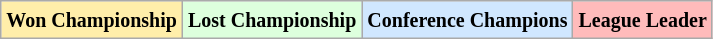<table class="wikitable">
<tr>
<td bgcolor="#ffeeaa"><small><strong>Won Championship</strong></small></td>
<td bgcolor="#ddffdd"><small><strong>Lost Championship</strong></small></td>
<td bgcolor="#d0e7ff"><small><strong>Conference Champions</strong></small></td>
<td bgcolor="#ffbbbb"><small><strong>League Leader</strong></small></td>
</tr>
</table>
